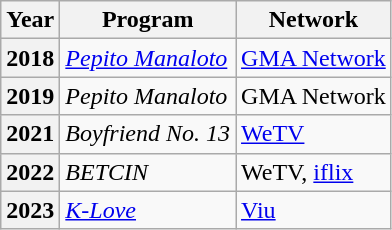<table class="wikitable plainrowheaders">
<tr>
<th>Year</th>
<th>Program</th>
<th>Network</th>
</tr>
<tr>
<th scope="row">2018</th>
<td><em><a href='#'>Pepito Manaloto</a></em></td>
<td><a href='#'>GMA Network</a></td>
</tr>
<tr>
<th scope="row">2019</th>
<td><em>Pepito Manaloto</em></td>
<td>GMA Network</td>
</tr>
<tr>
<th scope="row">2021</th>
<td><em>Boyfriend No. 13</em></td>
<td><a href='#'>WeTV</a></td>
</tr>
<tr>
<th scope="row">2022</th>
<td><em>BETCIN</em></td>
<td>WeTV, <a href='#'>iflix</a></td>
</tr>
<tr>
<th scope="row">2023</th>
<td><em><a href='#'>K-Love</a></em></td>
<td><a href='#'>Viu</a></td>
</tr>
</table>
